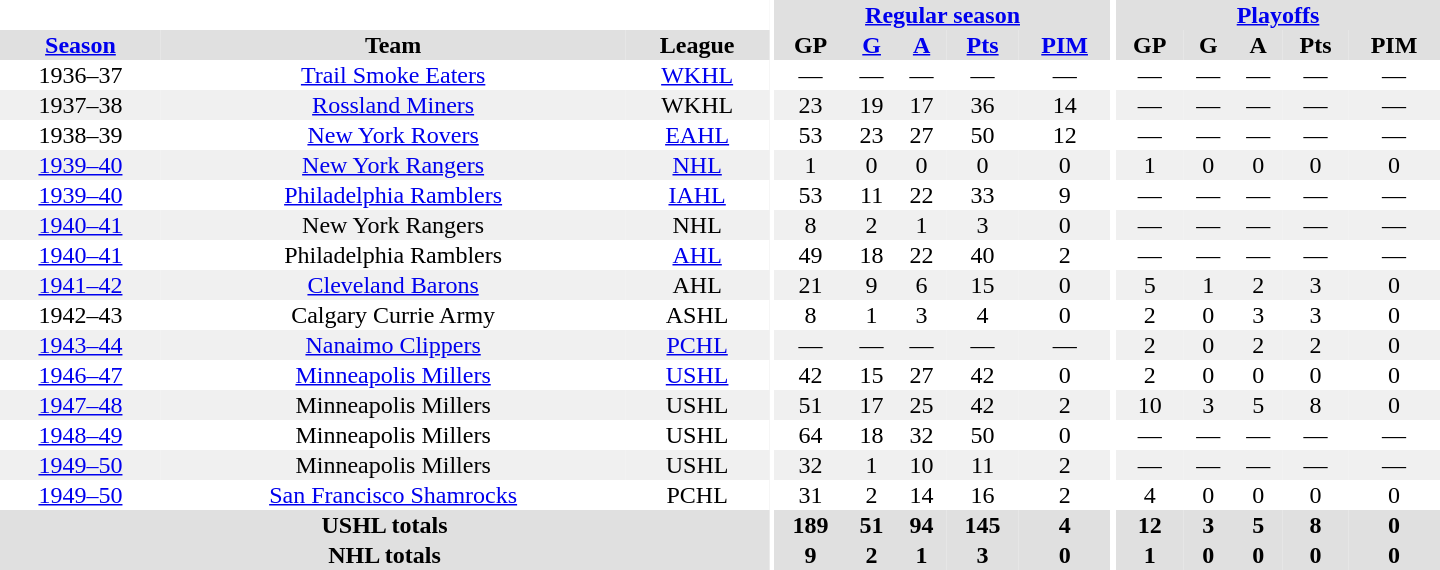<table border="0" cellpadding="1" cellspacing="0" style="text-align:center; width:60em">
<tr bgcolor="#e0e0e0">
<th colspan="3" bgcolor="#ffffff"></th>
<th rowspan="100" bgcolor="#ffffff"></th>
<th colspan="5"><a href='#'>Regular season</a></th>
<th rowspan="100" bgcolor="#ffffff"></th>
<th colspan="5"><a href='#'>Playoffs</a></th>
</tr>
<tr bgcolor="#e0e0e0">
<th><a href='#'>Season</a></th>
<th>Team</th>
<th>League</th>
<th>GP</th>
<th><a href='#'>G</a></th>
<th><a href='#'>A</a></th>
<th><a href='#'>Pts</a></th>
<th><a href='#'>PIM</a></th>
<th>GP</th>
<th>G</th>
<th>A</th>
<th>Pts</th>
<th>PIM</th>
</tr>
<tr>
<td>1936–37</td>
<td><a href='#'>Trail Smoke Eaters</a></td>
<td><a href='#'>WKHL</a></td>
<td>—</td>
<td>—</td>
<td>—</td>
<td>—</td>
<td>—</td>
<td>—</td>
<td>—</td>
<td>—</td>
<td>—</td>
<td>—</td>
</tr>
<tr bgcolor="#f0f0f0">
<td>1937–38</td>
<td><a href='#'>Rossland Miners</a></td>
<td>WKHL</td>
<td>23</td>
<td>19</td>
<td>17</td>
<td>36</td>
<td>14</td>
<td>—</td>
<td>—</td>
<td>—</td>
<td>—</td>
<td>—</td>
</tr>
<tr>
<td>1938–39</td>
<td><a href='#'>New York Rovers</a></td>
<td><a href='#'>EAHL</a></td>
<td>53</td>
<td>23</td>
<td>27</td>
<td>50</td>
<td>12</td>
<td>—</td>
<td>—</td>
<td>—</td>
<td>—</td>
<td>—</td>
</tr>
<tr bgcolor="#f0f0f0">
<td><a href='#'>1939–40</a></td>
<td><a href='#'>New York Rangers</a></td>
<td><a href='#'>NHL</a></td>
<td>1</td>
<td>0</td>
<td>0</td>
<td>0</td>
<td>0</td>
<td>1</td>
<td>0</td>
<td>0</td>
<td>0</td>
<td>0</td>
</tr>
<tr>
<td><a href='#'>1939–40</a></td>
<td><a href='#'>Philadelphia Ramblers</a></td>
<td><a href='#'>IAHL</a></td>
<td>53</td>
<td>11</td>
<td>22</td>
<td>33</td>
<td>9</td>
<td>—</td>
<td>—</td>
<td>—</td>
<td>—</td>
<td>—</td>
</tr>
<tr bgcolor="#f0f0f0">
<td><a href='#'>1940–41</a></td>
<td>New York Rangers</td>
<td>NHL</td>
<td>8</td>
<td>2</td>
<td>1</td>
<td>3</td>
<td>0</td>
<td>—</td>
<td>—</td>
<td>—</td>
<td>—</td>
<td>—</td>
</tr>
<tr>
<td><a href='#'>1940–41</a></td>
<td>Philadelphia Ramblers</td>
<td><a href='#'>AHL</a></td>
<td>49</td>
<td>18</td>
<td>22</td>
<td>40</td>
<td>2</td>
<td>—</td>
<td>—</td>
<td>—</td>
<td>—</td>
<td>—</td>
</tr>
<tr bgcolor="#f0f0f0">
<td><a href='#'>1941–42</a></td>
<td><a href='#'>Cleveland Barons</a></td>
<td>AHL</td>
<td>21</td>
<td>9</td>
<td>6</td>
<td>15</td>
<td>0</td>
<td>5</td>
<td>1</td>
<td>2</td>
<td>3</td>
<td>0</td>
</tr>
<tr>
<td>1942–43</td>
<td>Calgary Currie Army</td>
<td>ASHL</td>
<td>8</td>
<td>1</td>
<td>3</td>
<td>4</td>
<td>0</td>
<td>2</td>
<td>0</td>
<td>3</td>
<td>3</td>
<td>0</td>
</tr>
<tr bgcolor="#f0f0f0">
<td><a href='#'>1943–44</a></td>
<td><a href='#'>Nanaimo Clippers</a></td>
<td><a href='#'>PCHL</a></td>
<td>—</td>
<td>—</td>
<td>—</td>
<td>—</td>
<td>—</td>
<td>2</td>
<td>0</td>
<td>2</td>
<td>2</td>
<td>0</td>
</tr>
<tr>
<td><a href='#'>1946–47</a></td>
<td><a href='#'>Minneapolis Millers</a></td>
<td><a href='#'>USHL</a></td>
<td>42</td>
<td>15</td>
<td>27</td>
<td>42</td>
<td>0</td>
<td>2</td>
<td>0</td>
<td>0</td>
<td>0</td>
<td>0</td>
</tr>
<tr bgcolor="#f0f0f0">
<td><a href='#'>1947–48</a></td>
<td>Minneapolis Millers</td>
<td>USHL</td>
<td>51</td>
<td>17</td>
<td>25</td>
<td>42</td>
<td>2</td>
<td>10</td>
<td>3</td>
<td>5</td>
<td>8</td>
<td>0</td>
</tr>
<tr>
<td><a href='#'>1948–49</a></td>
<td>Minneapolis Millers</td>
<td>USHL</td>
<td>64</td>
<td>18</td>
<td>32</td>
<td>50</td>
<td>0</td>
<td>—</td>
<td>—</td>
<td>—</td>
<td>—</td>
<td>—</td>
</tr>
<tr bgcolor="#f0f0f0">
<td><a href='#'>1949–50</a></td>
<td>Minneapolis Millers</td>
<td>USHL</td>
<td>32</td>
<td>1</td>
<td>10</td>
<td>11</td>
<td>2</td>
<td>—</td>
<td>—</td>
<td>—</td>
<td>—</td>
<td>—</td>
</tr>
<tr>
<td><a href='#'>1949–50</a></td>
<td><a href='#'>San Francisco Shamrocks</a></td>
<td>PCHL</td>
<td>31</td>
<td>2</td>
<td>14</td>
<td>16</td>
<td>2</td>
<td>4</td>
<td>0</td>
<td>0</td>
<td>0</td>
<td>0</td>
</tr>
<tr bgcolor="#e0e0e0">
<th colspan="3">USHL totals</th>
<th>189</th>
<th>51</th>
<th>94</th>
<th>145</th>
<th>4</th>
<th>12</th>
<th>3</th>
<th>5</th>
<th>8</th>
<th>0</th>
</tr>
<tr bgcolor="#e0e0e0">
<th colspan="3">NHL totals</th>
<th>9</th>
<th>2</th>
<th>1</th>
<th>3</th>
<th>0</th>
<th>1</th>
<th>0</th>
<th>0</th>
<th>0</th>
<th>0</th>
</tr>
</table>
